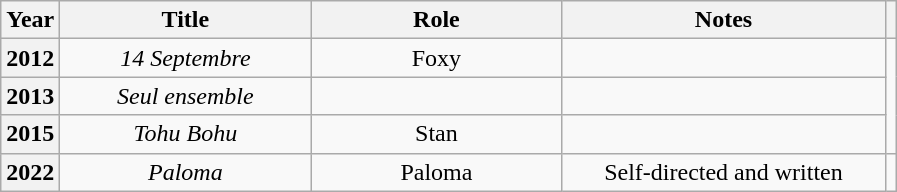<table class="wikitable plainrowheaders" style="text-align:center;">
<tr>
<th scope="col">Year</th>
<th scope="col" style="width: 10em; class="unsortable">Title</th>
<th scope="col" style="width: 10em; class="unsortable">Role</th>
<th scope="col" style="width: 13em; class="unsortable">Notes</th>
<th scope="col" class="unsortable"></th>
</tr>
<tr>
<th scope="row">2012</th>
<td><em>14 Septembre</em></td>
<td>Foxy</td>
<td></td>
</tr>
<tr>
<th scope="row">2013</th>
<td><em>Seul ensemble</em></td>
<td></td>
<td></td>
</tr>
<tr>
<th scope="row">2015</th>
<td><em>Tohu Bohu</em></td>
<td>Stan</td>
<td></td>
</tr>
<tr>
<th scope="row">2022</th>
<td><em>Paloma</em></td>
<td>Paloma</td>
<td>Self-directed and written</td>
<td></td>
</tr>
</table>
